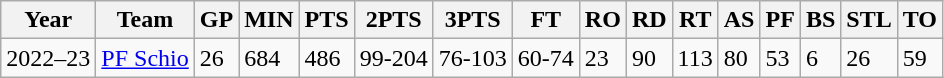<table class="wikitable sortable">
<tr>
<th>Year</th>
<th>Team</th>
<th>GP</th>
<th>MIN</th>
<th>PTS</th>
<th>2PTS</th>
<th>3PTS</th>
<th>FT</th>
<th>RO</th>
<th>RD</th>
<th>RT</th>
<th>AS</th>
<th>PF</th>
<th>BS</th>
<th>STL</th>
<th>TO</th>
</tr>
<tr>
<td>2022–23</td>
<td><a href='#'>PF Schio</a></td>
<td>26</td>
<td>684</td>
<td>486</td>
<td>99-204</td>
<td>76-103</td>
<td>60-74</td>
<td>23</td>
<td>90</td>
<td>113</td>
<td>80</td>
<td>53</td>
<td>6</td>
<td>26</td>
<td>59</td>
</tr>
</table>
